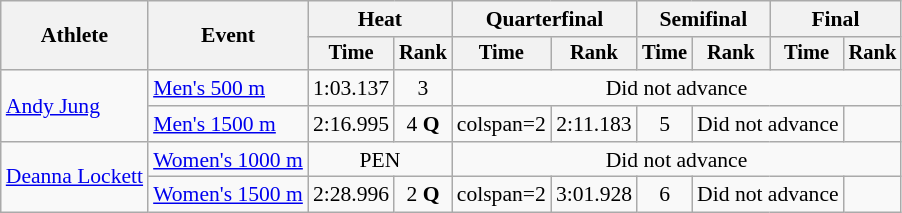<table class="wikitable" style="font-size:90%">
<tr>
<th rowspan=2>Athlete</th>
<th rowspan=2>Event</th>
<th colspan=2>Heat</th>
<th colspan=2>Quarterfinal</th>
<th colspan=2>Semifinal</th>
<th colspan=2>Final</th>
</tr>
<tr style="font-size:95%">
<th>Time</th>
<th>Rank</th>
<th>Time</th>
<th>Rank</th>
<th>Time</th>
<th>Rank</th>
<th>Time</th>
<th>Rank</th>
</tr>
<tr align=center>
<td align=left rowspan=2><a href='#'>Andy Jung</a></td>
<td align=left><a href='#'>Men's 500 m</a></td>
<td>1:03.137</td>
<td>3</td>
<td colspan=6>Did not advance</td>
</tr>
<tr align=center>
<td align=left><a href='#'>Men's 1500 m</a></td>
<td>2:16.995</td>
<td>4 <strong>Q</strong></td>
<td>colspan=2 </td>
<td>2:11.183</td>
<td>5</td>
<td colspan=2>Did not advance</td>
</tr>
<tr align=center>
<td align=left rowspan=2><a href='#'>Deanna Lockett</a></td>
<td align=left><a href='#'>Women's 1000 m</a></td>
<td colspan=2>PEN</td>
<td colspan=6>Did not advance</td>
</tr>
<tr align=center>
<td align=left><a href='#'>Women's 1500 m</a></td>
<td>2:28.996</td>
<td>2 <strong>Q</strong></td>
<td>colspan=2 </td>
<td>3:01.928</td>
<td>6</td>
<td colspan=2>Did not advance</td>
</tr>
</table>
